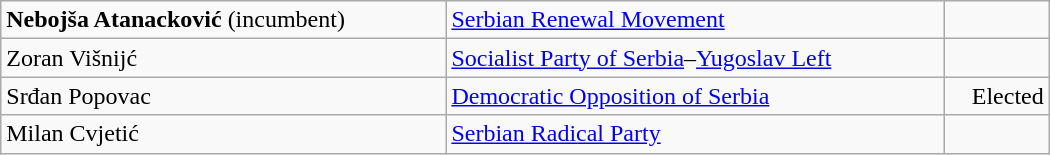<table style="width:700px;" class="wikitable">
<tr>
<td align="left"><strong>Nebojša Atanacković</strong> (incumbent)</td>
<td align="left"><a href='#'>Serbian Renewal Movement</a></td>
<td align="right"></td>
</tr>
<tr>
<td align="left">Zoran Višnijć</td>
<td align="left"><a href='#'>Socialist Party of Serbia</a>–<a href='#'>Yugoslav Left</a></td>
<td align="right"></td>
</tr>
<tr>
<td align="left">Srđan Popovac</td>
<td align="left"><a href='#'>Democratic Opposition of Serbia</a></td>
<td align="right">Elected</td>
</tr>
<tr>
<td align="left">Milan Cvjetić</td>
<td align="left"><a href='#'>Serbian Radical Party</a></td>
<td align="right"></td>
</tr>
</table>
